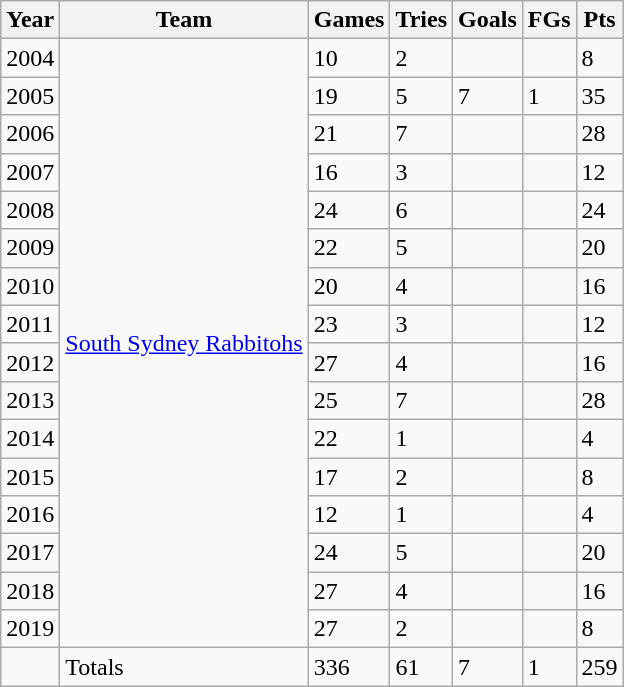<table class="wikitable">
<tr>
<th>Year</th>
<th>Team</th>
<th>Games</th>
<th>Tries</th>
<th>Goals</th>
<th>FGs</th>
<th>Pts</th>
</tr>
<tr>
<td>2004</td>
<td rowspan="16"> <a href='#'>South Sydney Rabbitohs</a></td>
<td>10</td>
<td>2</td>
<td></td>
<td></td>
<td>8</td>
</tr>
<tr>
<td>2005</td>
<td>19</td>
<td>5</td>
<td>7</td>
<td>1</td>
<td>35</td>
</tr>
<tr>
<td>2006</td>
<td>21</td>
<td>7</td>
<td></td>
<td></td>
<td>28</td>
</tr>
<tr>
<td>2007</td>
<td>16</td>
<td>3</td>
<td></td>
<td></td>
<td>12</td>
</tr>
<tr>
<td>2008</td>
<td>24</td>
<td>6</td>
<td></td>
<td></td>
<td>24</td>
</tr>
<tr>
<td>2009</td>
<td>22</td>
<td>5</td>
<td></td>
<td></td>
<td>20</td>
</tr>
<tr>
<td>2010</td>
<td>20</td>
<td>4</td>
<td></td>
<td></td>
<td>16</td>
</tr>
<tr>
<td>2011</td>
<td>23</td>
<td>3</td>
<td></td>
<td></td>
<td>12</td>
</tr>
<tr>
<td>2012</td>
<td>27</td>
<td>4</td>
<td></td>
<td></td>
<td>16</td>
</tr>
<tr>
<td>2013</td>
<td>25</td>
<td>7</td>
<td></td>
<td></td>
<td>28</td>
</tr>
<tr>
<td>2014</td>
<td>22</td>
<td>1</td>
<td></td>
<td></td>
<td>4</td>
</tr>
<tr>
<td>2015</td>
<td>17</td>
<td>2</td>
<td></td>
<td></td>
<td>8</td>
</tr>
<tr>
<td>2016</td>
<td>12</td>
<td>1</td>
<td></td>
<td></td>
<td>4</td>
</tr>
<tr>
<td>2017</td>
<td>24</td>
<td>5</td>
<td></td>
<td></td>
<td>20</td>
</tr>
<tr>
<td>2018</td>
<td>27</td>
<td>4</td>
<td></td>
<td></td>
<td>16</td>
</tr>
<tr>
<td>2019</td>
<td>27</td>
<td>2</td>
<td></td>
<td></td>
<td>8</td>
</tr>
<tr>
<td></td>
<td>Totals</td>
<td>336</td>
<td>61</td>
<td>7</td>
<td>1</td>
<td>259</td>
</tr>
</table>
